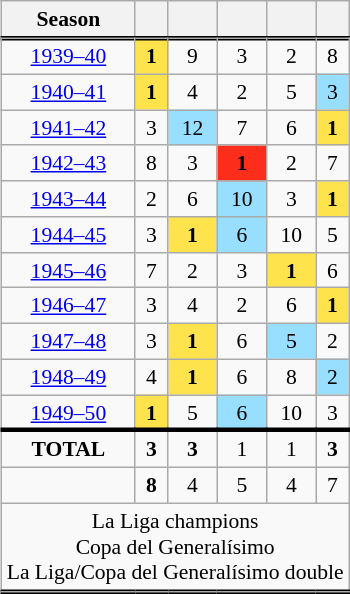<table class="wikitable sortable" style="text-align:center; font-size:90%; float:right; margin-left:1em">
<tr>
<th>Season</th>
<th></th>
<th></th>
<th></th>
<th></th>
<th></th>
</tr>
<tr style="border-top:3px solid black">
</tr>
<tr>
<td><a href='#'>1939–40</a></td>
<td style="background: #FFE34D;"><strong>1</strong></td>
<td>9</td>
<td>3</td>
<td>2</td>
<td>8</td>
</tr>
<tr>
<td><a href='#'>1940–41</a></td>
<td style="background: #FFE34D;"><strong>1</strong></td>
<td>4</td>
<td>2</td>
<td>5</td>
<td style="background: #97DEFF;">3</td>
</tr>
<tr>
<td><a href='#'>1941–42</a></td>
<td>3</td>
<td style="background: #97DEFF;">12</td>
<td>7</td>
<td>6</td>
<td style="background: #FFE34D;"><strong>1</strong></td>
</tr>
<tr>
<td><a href='#'>1942–43</a></td>
<td>8</td>
<td>3</td>
<td style="background: #FD2D1C;"><strong>1</strong></td>
<td>2</td>
<td>7</td>
</tr>
<tr>
<td><a href='#'>1943–44</a></td>
<td>2</td>
<td>6</td>
<td style="background: #97DEFF;">10</td>
<td>3</td>
<td style="background: #FFE34D;"><strong>1</strong></td>
</tr>
<tr>
<td><a href='#'>1944–45</a></td>
<td>3</td>
<td style="background: #FFE34D;"><strong>1</strong></td>
<td style="background: #97DEFF;">6</td>
<td>10</td>
<td>5</td>
</tr>
<tr>
<td><a href='#'>1945–46</a></td>
<td>7</td>
<td>2</td>
<td>3</td>
<td style="background: #FFE34D;"><strong>1</strong></td>
<td>6</td>
</tr>
<tr>
<td><a href='#'>1946–47</a></td>
<td>3</td>
<td>4</td>
<td>2</td>
<td>6</td>
<td style="background: #FFE34D;"><strong>1</strong></td>
</tr>
<tr>
<td><a href='#'>1947–48</a></td>
<td>3</td>
<td style="background: #FFE34D;"><strong>1</strong></td>
<td>6</td>
<td style="background: #97DEFF;">5</td>
<td>2</td>
</tr>
<tr>
<td><a href='#'>1948–49</a></td>
<td>4</td>
<td style="background: #FFE34D;"><strong>1</strong></td>
<td>6</td>
<td>8</td>
<td style="background: #97DEFF;">2</td>
</tr>
<tr>
<td><a href='#'>1949–50</a></td>
<td style="background: #FFE34D;"><strong>1</strong></td>
<td>5</td>
<td style="background: #97DEFF;">6</td>
<td>10</td>
<td>3</td>
</tr>
<tr>
</tr>
<tr style="border-top:3px solid black" class="sortbottom">
<td><strong>TOTAL</strong></td>
<td><strong>3</strong></td>
<td><strong>3</strong></td>
<td>1</td>
<td>1</td>
<td><strong>3</strong></td>
</tr>
<tr class="sortbottom">
<td><strong></strong></td>
<td><strong>8</strong></td>
<td>4</td>
<td>5</td>
<td>4</td>
<td>7</td>
</tr>
<tr class="sortbottom">
<td colspan="7"> La Liga champions<br> Copa del Generalísimo<br> La Liga/Copa del Generalísimo double</td>
</tr>
<tr style="border-top:3px solid black" class="sortbottom">
</tr>
</table>
